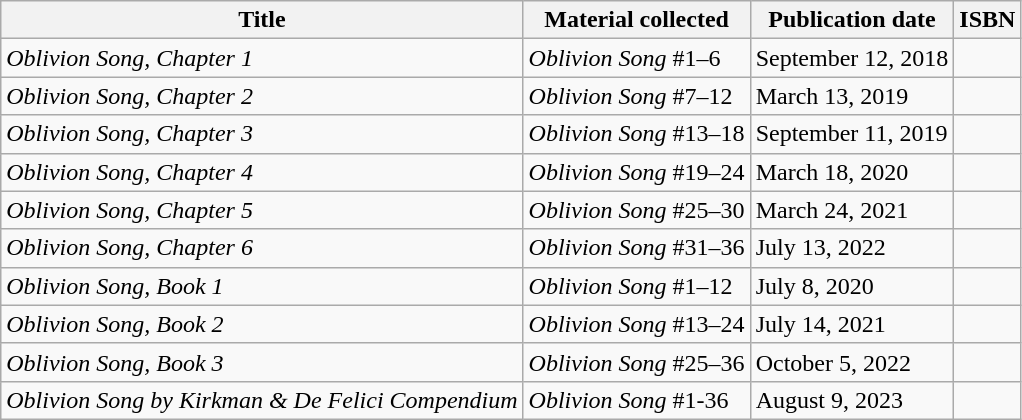<table class="wikitable">
<tr>
<th>Title</th>
<th>Material collected</th>
<th>Publication date</th>
<th>ISBN</th>
</tr>
<tr>
<td><em>Oblivion Song, Chapter 1</em></td>
<td><em>Oblivion Song</em> #1–6</td>
<td>September 12, 2018</td>
<td></td>
</tr>
<tr>
<td><em>Oblivion Song, Chapter 2</em></td>
<td><em>Oblivion Song</em> #7–12</td>
<td>March 13, 2019</td>
<td></td>
</tr>
<tr>
<td><em>Oblivion Song, Chapter 3</em></td>
<td><em>Oblivion Song</em> #13–18</td>
<td>September 11, 2019</td>
<td></td>
</tr>
<tr>
<td><em>Oblivion Song, Chapter 4</em></td>
<td><em>Oblivion Song</em> #19–24</td>
<td>March 18, 2020</td>
<td></td>
</tr>
<tr>
<td><em>Oblivion Song, Chapter 5</em></td>
<td><em>Oblivion Song</em> #25–30</td>
<td>March 24, 2021</td>
<td></td>
</tr>
<tr>
<td><em>Oblivion Song, Chapter 6</em></td>
<td><em>Oblivion Song</em> #31–36</td>
<td>July 13, 2022</td>
<td></td>
</tr>
<tr>
<td><em>Oblivion Song, Book 1</em></td>
<td><em>Oblivion Song</em> #1–12</td>
<td>July 8, 2020</td>
<td></td>
</tr>
<tr>
<td><em>Oblivion Song, Book 2</em></td>
<td><em>Oblivion Song</em> #13–24</td>
<td>July 14, 2021</td>
<td></td>
</tr>
<tr>
<td><em>Oblivion Song, Book 3</em></td>
<td><em>Oblivion Song</em> #25–36</td>
<td>October 5, 2022</td>
<td></td>
</tr>
<tr>
<td><em>Oblivion Song by Kirkman & De Felici Compendium</em></td>
<td><em>Oblivion Song</em> #1-36</td>
<td>August 9, 2023</td>
<td></td>
</tr>
</table>
